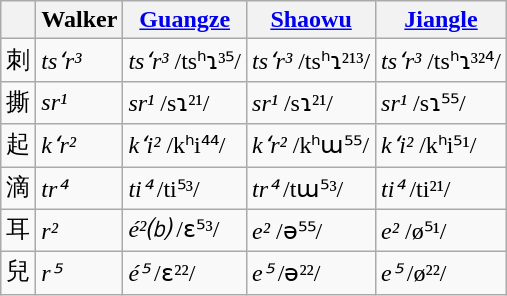<table class="wikitable">
<tr>
<th></th>
<th>Walker</th>
<th><a href='#'>Guangze</a></th>
<th><a href='#'>Shaowu</a></th>
<th><a href='#'>Jiangle</a></th>
</tr>
<tr>
<td>刺</td>
<td><em>tsʻr³</em></td>
<td><em>tsʻr³</em> /tsʰɿ³⁵/</td>
<td><em>tsʻr³</em> /tsʰɿ²¹³/</td>
<td><em>tsʻr³</em> /tsʰɿ³²⁴/</td>
</tr>
<tr>
<td>撕</td>
<td><em>sr¹</em></td>
<td><em>sr¹</em> /sɿ²¹/</td>
<td><em>sr¹</em> /sɿ²¹/</td>
<td><em>sr¹</em> /sɿ⁵⁵/</td>
</tr>
<tr>
<td>起</td>
<td><em>kʻr²</em></td>
<td><em>kʻi²</em> /kʰi⁴⁴/</td>
<td><em>kʻr²</em> /kʰɯ⁵⁵/</td>
<td><em>kʻi²</em> /kʰi⁵¹/</td>
</tr>
<tr>
<td>滴</td>
<td><em>tr⁴</em></td>
<td><em>ti⁴</em> /ti⁵³/</td>
<td><em>tr⁴</em> /tɯ⁵³/</td>
<td><em>ti⁴</em> /ti²¹/</td>
</tr>
<tr>
<td>耳</td>
<td><em>r²</em></td>
<td><em>é²⒝</em> /ɛ⁵³/</td>
<td><em>e²</em> /ə⁵⁵/</td>
<td><em>e²</em> /ø⁵¹/</td>
</tr>
<tr>
<td>兒</td>
<td><em>r⁵</em></td>
<td><em>é⁵</em> /ɛ²²/</td>
<td><em>e⁵</em> /ə²²/</td>
<td><em>e⁵</em> /ø²²/</td>
</tr>
</table>
